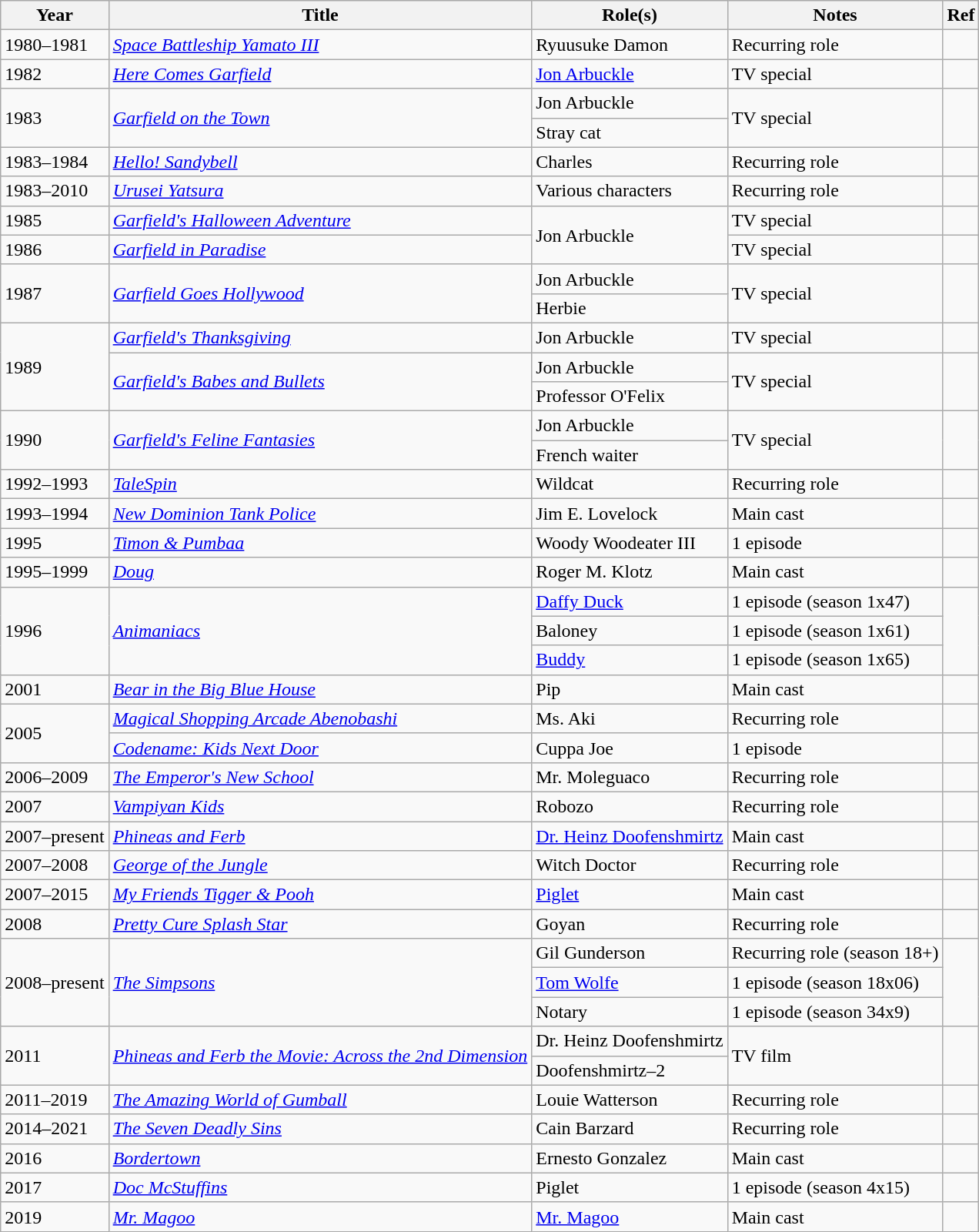<table class="wikitable plainrowheaders sortable">
<tr>
<th scope="col">Year</th>
<th scope="col">Title</th>
<th scope="col">Role(s)</th>
<th scope="col">Notes</th>
<th scope="col" class="unsortable">Ref</th>
</tr>
<tr>
<td>1980–1981</td>
<td><em><a href='#'>Space Battleship Yamato III</a></em></td>
<td>Ryuusuke Damon</td>
<td>Recurring role</td>
<td></td>
</tr>
<tr>
<td>1982</td>
<td><em><a href='#'>Here Comes Garfield</a></em></td>
<td><a href='#'>Jon Arbuckle</a></td>
<td>TV special</td>
<td></td>
</tr>
<tr>
<td rowspan=2>1983</td>
<td rowspan=2><em><a href='#'>Garfield on the Town</a></em></td>
<td>Jon Arbuckle</td>
<td rowspan=2>TV special</td>
<td rowspan=2></td>
</tr>
<tr>
<td>Stray cat</td>
</tr>
<tr>
<td>1983–1984</td>
<td><em><a href='#'>Hello! Sandybell</a></em></td>
<td>Charles</td>
<td>Recurring role</td>
<td></td>
</tr>
<tr>
<td>1983–2010</td>
<td><em><a href='#'>Urusei Yatsura</a></em></td>
<td>Various characters</td>
<td>Recurring role</td>
<td></td>
</tr>
<tr>
<td>1985</td>
<td><em><a href='#'>Garfield's Halloween Adventure</a></em></td>
<td rowspan=2>Jon Arbuckle</td>
<td>TV special</td>
<td></td>
</tr>
<tr>
<td>1986</td>
<td><em><a href='#'>Garfield in Paradise</a></em></td>
<td>TV special</td>
<td></td>
</tr>
<tr>
<td rowspan=2>1987</td>
<td rowspan=2><em><a href='#'>Garfield Goes Hollywood</a></em></td>
<td>Jon Arbuckle</td>
<td rowspan=2>TV special</td>
<td rowspan=2></td>
</tr>
<tr>
<td>Herbie</td>
</tr>
<tr>
<td rowspan=3>1989</td>
<td><em><a href='#'>Garfield's Thanksgiving</a></em></td>
<td>Jon Arbuckle</td>
<td>TV special</td>
<td></td>
</tr>
<tr>
<td rowspan=2><em><a href='#'>Garfield's Babes and Bullets</a></em></td>
<td>Jon Arbuckle</td>
<td rowspan=2>TV special</td>
<td rowspan=2></td>
</tr>
<tr>
<td>Professor O'Felix</td>
</tr>
<tr>
<td rowspan=2>1990</td>
<td rowspan=2><em><a href='#'>Garfield's Feline Fantasies</a></em></td>
<td>Jon Arbuckle</td>
<td rowspan=2>TV special</td>
<td rowspan=2></td>
</tr>
<tr>
<td>French waiter</td>
</tr>
<tr>
<td>1992–1993</td>
<td><em><a href='#'>TaleSpin</a></em></td>
<td>Wildcat</td>
<td>Recurring role</td>
<td></td>
</tr>
<tr>
<td>1993–1994</td>
<td><em><a href='#'>New Dominion Tank Police</a></em></td>
<td>Jim E. Lovelock</td>
<td>Main cast</td>
<td></td>
</tr>
<tr>
<td>1995</td>
<td><em><a href='#'>Timon & Pumbaa</a></em></td>
<td>Woody Woodeater III</td>
<td>1 episode</td>
<td></td>
</tr>
<tr>
<td>1995–1999</td>
<td><em><a href='#'>Doug</a></em></td>
<td>Roger M. Klotz</td>
<td>Main cast</td>
<td></td>
</tr>
<tr>
<td rowspan=3>1996</td>
<td rowspan=3><em><a href='#'>Animaniacs</a></em></td>
<td><a href='#'>Daffy Duck</a></td>
<td>1 episode (season 1x47)</td>
<td rowspan=3></td>
</tr>
<tr>
<td>Baloney</td>
<td>1 episode (season 1x61)</td>
</tr>
<tr>
<td><a href='#'>Buddy</a></td>
<td>1 episode (season 1x65)</td>
</tr>
<tr>
<td>2001</td>
<td><em><a href='#'>Bear in the Big Blue House</a></em></td>
<td>Pip</td>
<td>Main cast</td>
<td></td>
</tr>
<tr>
<td rowspan=2>2005</td>
<td><em><a href='#'>Magical Shopping Arcade Abenobashi</a></em></td>
<td>Ms. Aki</td>
<td>Recurring role</td>
<td></td>
</tr>
<tr>
<td><em><a href='#'>Codename: Kids Next Door</a></em></td>
<td>Cuppa Joe</td>
<td>1 episode</td>
<td></td>
</tr>
<tr>
<td>2006–2009</td>
<td><em><a href='#'>The Emperor's New School</a></em></td>
<td>Mr. Moleguaco</td>
<td>Recurring role</td>
<td></td>
</tr>
<tr>
<td>2007</td>
<td><em><a href='#'>Vampiyan Kids</a></em></td>
<td>Robozo</td>
<td>Recurring role</td>
<td></td>
</tr>
<tr>
<td>2007–present</td>
<td><em><a href='#'>Phineas and Ferb</a></em></td>
<td><a href='#'>Dr. Heinz Doofenshmirtz</a></td>
<td>Main cast</td>
<td></td>
</tr>
<tr>
<td>2007–2008</td>
<td><em><a href='#'>George of the Jungle</a></em></td>
<td>Witch Doctor</td>
<td>Recurring role</td>
<td></td>
</tr>
<tr>
<td>2007–2015</td>
<td><em><a href='#'>My Friends Tigger & Pooh</a></em></td>
<td><a href='#'>Piglet</a></td>
<td>Main cast</td>
<td></td>
</tr>
<tr>
<td>2008</td>
<td><em><a href='#'>Pretty Cure Splash Star</a></em></td>
<td>Goyan</td>
<td>Recurring role</td>
<td></td>
</tr>
<tr>
<td rowspan=3>2008–present</td>
<td rowspan=3><em><a href='#'>The Simpsons</a></em></td>
<td>Gil Gunderson</td>
<td>Recurring role (season 18+)</td>
<td rowspan=3></td>
</tr>
<tr>
<td><a href='#'>Tom Wolfe</a></td>
<td>1 episode (season 18x06)</td>
</tr>
<tr>
<td>Notary</td>
<td>1 episode (season 34x9)</td>
</tr>
<tr>
<td rowspan=2>2011</td>
<td rowspan=2><em><a href='#'>Phineas and Ferb the Movie: Across the 2nd Dimension</a></em></td>
<td>Dr. Heinz Doofenshmirtz</td>
<td rowspan=2>TV film</td>
<td rowspan=2></td>
</tr>
<tr>
<td>Doofenshmirtz–2</td>
</tr>
<tr>
<td>2011–2019</td>
<td><em><a href='#'>The Amazing World of Gumball</a></em></td>
<td>Louie Watterson</td>
<td>Recurring role</td>
<td></td>
</tr>
<tr>
<td>2014–2021</td>
<td><em><a href='#'>The Seven Deadly Sins</a></em></td>
<td>Cain Barzard</td>
<td>Recurring role</td>
<td></td>
</tr>
<tr>
<td>2016</td>
<td><em><a href='#'>Bordertown</a></em></td>
<td>Ernesto Gonzalez</td>
<td>Main cast</td>
<td></td>
</tr>
<tr>
<td>2017</td>
<td><em><a href='#'>Doc McStuffins</a></em></td>
<td>Piglet</td>
<td>1 episode (season 4x15)</td>
<td></td>
</tr>
<tr>
<td>2019</td>
<td><em><a href='#'>Mr. Magoo</a></em></td>
<td><a href='#'>Mr. Magoo</a></td>
<td>Main cast</td>
<td></td>
</tr>
</table>
